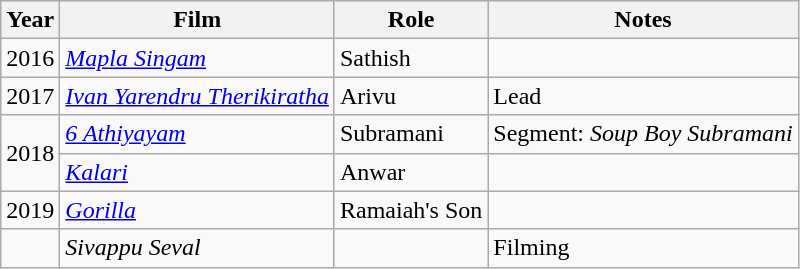<table class="wikitable">
<tr>
<th>Year</th>
<th>Film</th>
<th>Role</th>
<th>Notes</th>
</tr>
<tr>
<td>2016</td>
<td><em><a href='#'>Mapla Singam</a></em></td>
<td>Sathish</td>
<td></td>
</tr>
<tr>
<td>2017</td>
<td><em><a href='#'>Ivan Yarendru Therikiratha</a></em></td>
<td>Arivu</td>
<td>Lead</td>
</tr>
<tr>
<td rowspan="2">2018</td>
<td><em><a href='#'>6 Athiyayam</a></em></td>
<td>Subramani</td>
<td>Segment: <em>Soup Boy Subramani</em></td>
</tr>
<tr>
<td><em><a href='#'>Kalari</a></em></td>
<td>Anwar</td>
<td></td>
</tr>
<tr>
<td>2019</td>
<td><em><a href='#'>Gorilla</a></em></td>
<td>Ramaiah's Son</td>
<td></td>
</tr>
<tr>
<td></td>
<td><em>Sivappu Seval</em></td>
<td></td>
<td>Filming</td>
</tr>
</table>
